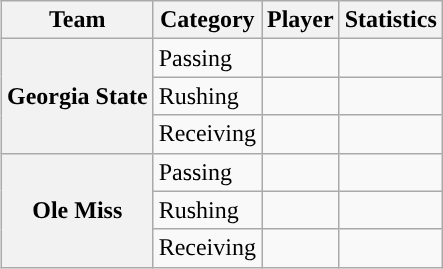<table class="wikitable" style="float:right">
<tr>
<th>Team</th>
<th>Category</th>
<th>Player</th>
<th>Statistics</th>
</tr>
<tr>
<th rowspan=3>Georgia State</th>
<td>Passing</td>
<td></td>
<td></td>
</tr>
<tr>
<td>Rushing</td>
<td></td>
<td></td>
</tr>
<tr>
<td>Receiving</td>
<td></td>
<td></td>
</tr>
<tr>
<th rowspan=3>Ole Miss</th>
<td>Passing</td>
<td></td>
<td></td>
</tr>
<tr>
<td>Rushing</td>
<td></td>
<td></td>
</tr>
<tr>
<td>Receiving</td>
<td></td>
<td></td>
</tr>
</table>
